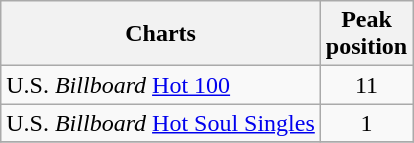<table class="wikitable">
<tr>
<th>Charts</th>
<th>Peak<br>position</th>
</tr>
<tr>
<td>U.S. <em>Billboard</em> <a href='#'>Hot 100</a></td>
<td align="center">11</td>
</tr>
<tr>
<td>U.S. <em>Billboard</em> <a href='#'>Hot Soul Singles</a></td>
<td align="center">1</td>
</tr>
<tr>
</tr>
</table>
